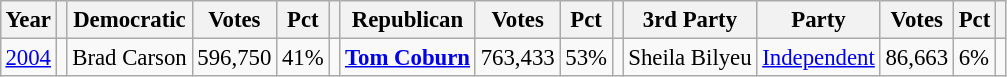<table class="wikitable" style="margin:0.5em ; font-size:95%">
<tr>
<th>Year</th>
<th></th>
<th>Democratic</th>
<th>Votes</th>
<th>Pct</th>
<th></th>
<th>Republican</th>
<th>Votes</th>
<th>Pct</th>
<th></th>
<th>3rd Party</th>
<th>Party</th>
<th>Votes</th>
<th>Pct</th>
<th></th>
</tr>
<tr>
<td><a href='#'>2004</a></td>
<td></td>
<td>Brad Carson</td>
<td>596,750</td>
<td>41%</td>
<td></td>
<td><strong><a href='#'>Tom Coburn</a></strong></td>
<td>763,433</td>
<td>53%</td>
<td></td>
<td>Sheila Bilyeu</td>
<td><a href='#'>Independent</a></td>
<td>86,663</td>
<td>6%</td>
<td></td>
</tr>
</table>
